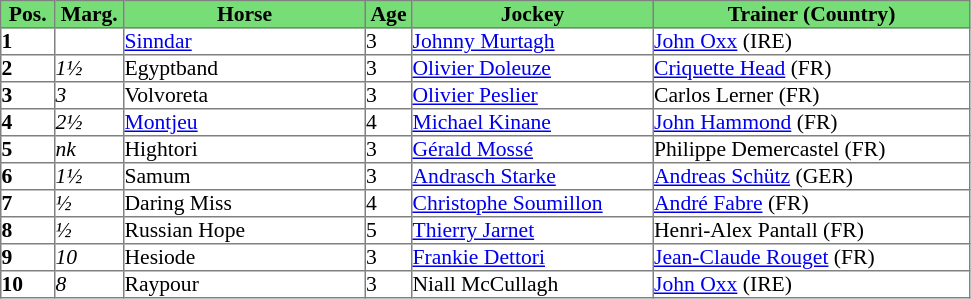<table class = "sortable" | border="1" cellpadding="0" style="border-collapse: collapse; font-size:90%">
<tr style="background:#7d7; text-align:center;">
<th style="width:35px;"><strong>Pos.</strong></th>
<th style="width:45px;"><strong>Marg.</strong></th>
<th style="width:160px;"><strong>Horse</strong></th>
<th style="width:30px;"><strong>Age</strong></th>
<th style="width:160px;"><strong>Jockey</strong></th>
<th style="width:210px;"><strong>Trainer (Country)</strong></th>
</tr>
<tr>
<td><strong>1</strong></td>
<td></td>
<td><a href='#'>Sinndar</a></td>
<td>3</td>
<td><a href='#'>Johnny Murtagh</a></td>
<td><a href='#'>John Oxx</a> (IRE)</td>
</tr>
<tr>
<td><strong>2</strong></td>
<td><em>1½</em></td>
<td>Egyptband</td>
<td>3</td>
<td><a href='#'>Olivier Doleuze</a></td>
<td><a href='#'>Criquette Head</a> (FR)</td>
</tr>
<tr>
<td><strong>3</strong></td>
<td><em>3</em></td>
<td>Volvoreta</td>
<td>3</td>
<td><a href='#'>Olivier Peslier</a></td>
<td>Carlos Lerner (FR)</td>
</tr>
<tr>
<td><strong>4</strong></td>
<td><em>2½</em></td>
<td><a href='#'>Montjeu</a></td>
<td>4</td>
<td><a href='#'>Michael Kinane</a></td>
<td><a href='#'>John Hammond</a> (FR)</td>
</tr>
<tr>
<td><strong>5</strong></td>
<td><em>nk</em></td>
<td>Hightori</td>
<td>3</td>
<td><a href='#'>Gérald Mossé</a></td>
<td>Philippe Demercastel (FR)</td>
</tr>
<tr>
<td><strong>6</strong></td>
<td><em>1½</em></td>
<td>Samum</td>
<td>3</td>
<td><a href='#'>Andrasch Starke</a></td>
<td><a href='#'>Andreas Schütz</a> (GER)</td>
</tr>
<tr>
<td><strong>7</strong></td>
<td><em>½</em></td>
<td>Daring Miss</td>
<td>4</td>
<td><a href='#'>Christophe Soumillon</a></td>
<td><a href='#'>André Fabre</a> (FR)</td>
</tr>
<tr>
<td><strong>8</strong></td>
<td><em>½</em></td>
<td>Russian Hope</td>
<td>5</td>
<td><a href='#'>Thierry Jarnet</a></td>
<td>Henri-Alex Pantall (FR)</td>
</tr>
<tr>
<td><strong>9</strong></td>
<td><em>10</em></td>
<td>Hesiode</td>
<td>3</td>
<td><a href='#'>Frankie Dettori</a></td>
<td><a href='#'>Jean-Claude Rouget</a> (FR)</td>
</tr>
<tr>
<td><strong>10</strong></td>
<td><em>8</em></td>
<td>Raypour</td>
<td>3</td>
<td>Niall McCullagh</td>
<td><a href='#'>John Oxx</a> (IRE)</td>
</tr>
</table>
